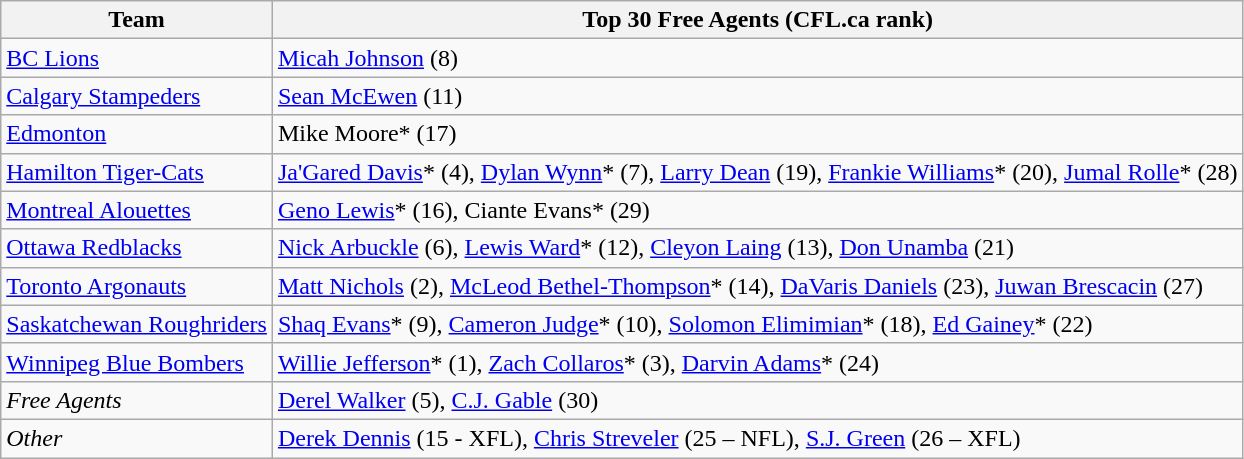<table class="wikitable">
<tr>
<th>Team</th>
<th>Top 30 Free Agents (CFL.ca rank)</th>
</tr>
<tr>
<td><a href='#'>BC Lions</a></td>
<td><a href='#'>Micah Johnson</a> (8)</td>
</tr>
<tr>
<td><a href='#'>Calgary Stampeders</a></td>
<td><a href='#'>Sean McEwen</a> (11)</td>
</tr>
<tr>
<td><a href='#'>Edmonton</a></td>
<td>Mike Moore* (17)</td>
</tr>
<tr>
<td><a href='#'>Hamilton Tiger-Cats</a></td>
<td><a href='#'>Ja'Gared Davis</a>* (4), <a href='#'>Dylan Wynn</a>* (7), <a href='#'>Larry Dean</a> (19), <a href='#'>Frankie Williams</a>* (20), <a href='#'>Jumal Rolle</a>* (28)</td>
</tr>
<tr>
<td><a href='#'>Montreal Alouettes</a></td>
<td><a href='#'>Geno Lewis</a>* (16),  Ciante Evans* (29)</td>
</tr>
<tr>
<td><a href='#'>Ottawa Redblacks</a></td>
<td><a href='#'>Nick Arbuckle</a> (6), <a href='#'>Lewis Ward</a>* (12), <a href='#'>Cleyon Laing</a> (13), <a href='#'>Don Unamba</a> (21)</td>
</tr>
<tr>
<td><a href='#'>Toronto Argonauts</a></td>
<td><a href='#'>Matt Nichols</a> (2), <a href='#'>McLeod Bethel-Thompson</a>* (14), <a href='#'>DaVaris Daniels</a> (23), <a href='#'>Juwan Brescacin</a> (27)</td>
</tr>
<tr>
<td><a href='#'>Saskatchewan Roughriders</a></td>
<td><a href='#'>Shaq Evans</a>* (9), <a href='#'>Cameron Judge</a>* (10), <a href='#'>Solomon Elimimian</a>* (18), <a href='#'>Ed Gainey</a>* (22)</td>
</tr>
<tr>
<td><a href='#'>Winnipeg Blue Bombers</a></td>
<td><a href='#'>Willie Jefferson</a>* (1), <a href='#'>Zach Collaros</a>* (3), <a href='#'>Darvin Adams</a>* (24)</td>
</tr>
<tr>
<td><em>Free Agents</em></td>
<td><a href='#'>Derel Walker</a> (5), <a href='#'>C.J. Gable</a> (30)</td>
</tr>
<tr>
<td><em>Other</em></td>
<td><a href='#'>Derek Dennis</a> (15 - XFL), <a href='#'>Chris Streveler</a> (25 – NFL), <a href='#'>S.J. Green</a> (26 – XFL)</td>
</tr>
</table>
